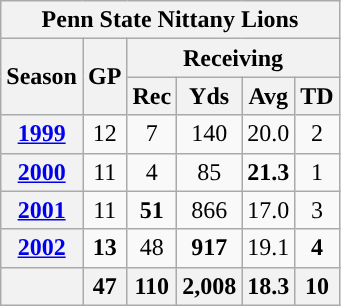<table class="wikitable" style="text-align:center;">
<tr>
<th colspan=19>Penn State Nittany Lions</th>
</tr>
<tr>
<th rowspan="2">Season</th>
<th rowspan="2">GP</th>
<th colspan="4">Receiving</th>
</tr>
<tr>
<th>Rec</th>
<th>Yds</th>
<th>Avg</th>
<th>TD</th>
</tr>
<tr>
<th><a href='#'>1999</a></th>
<td>12</td>
<td>7</td>
<td>140</td>
<td>20.0</td>
<td>2</td>
</tr>
<tr>
<th><a href='#'>2000</a></th>
<td>11</td>
<td>4</td>
<td>85</td>
<td><strong>21.3</strong></td>
<td>1</td>
</tr>
<tr>
<th><a href='#'>2001</a></th>
<td>11</td>
<td><strong>51</strong></td>
<td>866</td>
<td>17.0</td>
<td>3</td>
</tr>
<tr>
<th><a href='#'>2002</a></th>
<td><strong>13</strong></td>
<td>48</td>
<td><strong>917</strong></td>
<td>19.1</td>
<td><strong>4</strong></td>
</tr>
<tr>
<th></th>
<th>47</th>
<th>110</th>
<th>2,008</th>
<th>18.3</th>
<th>10</th>
</tr>
</table>
